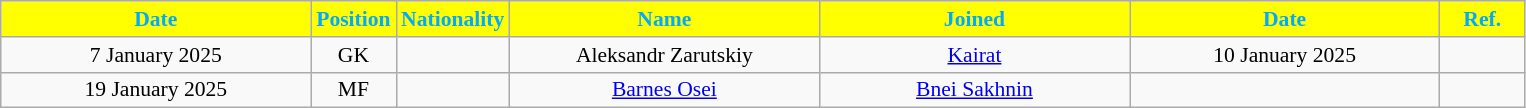<table class="wikitable"  style="text-align:center; font-size:90%; ">
<tr>
<th style="background:#ffff00; color:#00AAFF; width:200px;">Date</th>
<th style="background:#ffff00; color:#00AAFF; width:50px;">Position</th>
<th style="background:#ffff00; color:#00AAFF; width:50px;">Nationality</th>
<th style="background:#ffff00; color:#00AAFF; width:200px;">Name</th>
<th style="background:#ffff00; color:#00AAFF; width:200px;">Joined</th>
<th style="background:#ffff00; color:#00AAFF; width:200px;">Date</th>
<th style="background:#ffff00; color:#00AAFF; width:50px;">Ref.</th>
</tr>
<tr>
<td>7 January 2025</td>
<td>GK</td>
<td></td>
<td>Aleksandr Zarutskiy</td>
<td><a href='#'>Kairat</a></td>
<td>10 January 2025</td>
<td></td>
</tr>
<tr>
<td>19 January 2025</td>
<td>MF</td>
<td></td>
<td><a href='#'>Barnes Osei</a></td>
<td><a href='#'>Bnei Sakhnin</a></td>
<td></td>
<td></td>
</tr>
</table>
